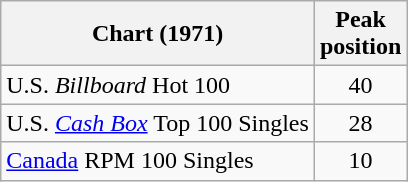<table class="wikitable sortable">
<tr>
<th>Chart (1971)</th>
<th>Peak<br>position</th>
</tr>
<tr>
<td align="left">U.S. <em>Billboard</em> Hot 100</td>
<td align="center">40</td>
</tr>
<tr>
<td align="left">U.S. <em><a href='#'>Cash Box</a></em> Top 100 Singles</td>
<td align="center">28</td>
</tr>
<tr>
<td align="left"><a href='#'>Canada</a> RPM 100 Singles</td>
<td align="center">10</td>
</tr>
</table>
